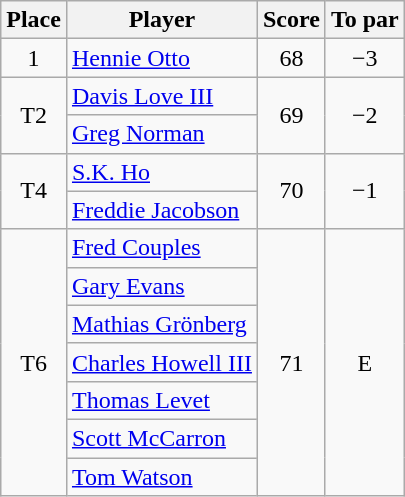<table class="wikitable">
<tr>
<th>Place</th>
<th>Player</th>
<th>Score</th>
<th>To par</th>
</tr>
<tr>
<td align=center>1</td>
<td> <a href='#'>Hennie Otto</a></td>
<td align=center>68</td>
<td align=center>−3</td>
</tr>
<tr>
<td rowspan="2" style="text-align:center;">T2</td>
<td> <a href='#'>Davis Love III</a></td>
<td rowspan="2" style="text-align:center;">69</td>
<td rowspan="2" style="text-align:center;">−2</td>
</tr>
<tr>
<td> <a href='#'>Greg Norman</a></td>
</tr>
<tr>
<td rowspan="2" style="text-align:center;">T4</td>
<td> <a href='#'>S.K. Ho</a></td>
<td rowspan="2" style="text-align:center;">70</td>
<td rowspan="2" style="text-align:center;">−1</td>
</tr>
<tr>
<td> <a href='#'>Freddie Jacobson</a></td>
</tr>
<tr>
<td rowspan="7" style="text-align:center;">T6</td>
<td> <a href='#'>Fred Couples</a></td>
<td rowspan="7" style="text-align:center;">71</td>
<td rowspan="7" style="text-align:center;">E</td>
</tr>
<tr>
<td> <a href='#'>Gary Evans</a></td>
</tr>
<tr>
<td> <a href='#'>Mathias Grönberg</a></td>
</tr>
<tr>
<td> <a href='#'>Charles Howell III</a></td>
</tr>
<tr>
<td> <a href='#'>Thomas Levet</a></td>
</tr>
<tr>
<td> <a href='#'>Scott McCarron</a></td>
</tr>
<tr>
<td> <a href='#'>Tom Watson</a></td>
</tr>
</table>
